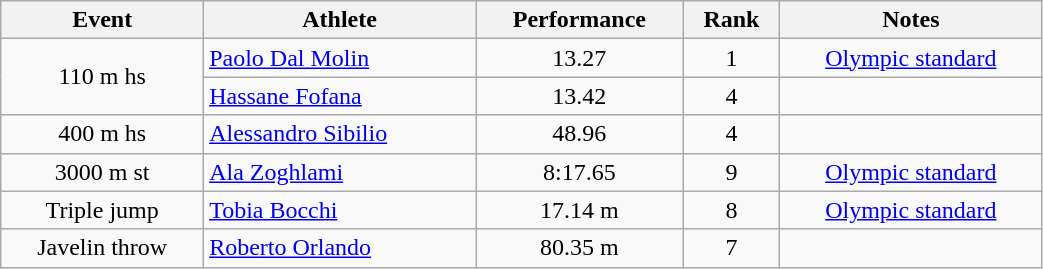<table class="wikitable" width=55% style="font-size:100%; text-align:center;">
<tr>
<th>Event</th>
<th>Athlete</th>
<th>Performance</th>
<th>Rank</th>
<th>Notes</th>
</tr>
<tr>
<td rowspan=2>110 m hs</td>
<td align=left><a href='#'>Paolo Dal Molin</a></td>
<td>13.27</td>
<td>1</td>
<td>  <a href='#'>Olympic standard</a></td>
</tr>
<tr>
<td align=left><a href='#'>Hassane Fofana</a></td>
<td>13.42</td>
<td>4</td>
<td></td>
</tr>
<tr>
<td>400 m hs</td>
<td align=left><a href='#'>Alessandro Sibilio</a></td>
<td>48.96</td>
<td>4</td>
<td></td>
</tr>
<tr>
<td>3000 m st</td>
<td align=left><a href='#'>Ala Zoghlami</a></td>
<td>8:17.65</td>
<td>9</td>
<td> <a href='#'>Olympic standard</a></td>
</tr>
<tr>
<td>Triple jump</td>
<td align=left><a href='#'>Tobia Bocchi</a></td>
<td>17.14 m</td>
<td>8</td>
<td><a href='#'>Olympic standard</a></td>
</tr>
<tr>
<td>Javelin throw</td>
<td align=left><a href='#'>Roberto Orlando</a></td>
<td>80.35 m</td>
<td>7</td>
<td></td>
</tr>
</table>
